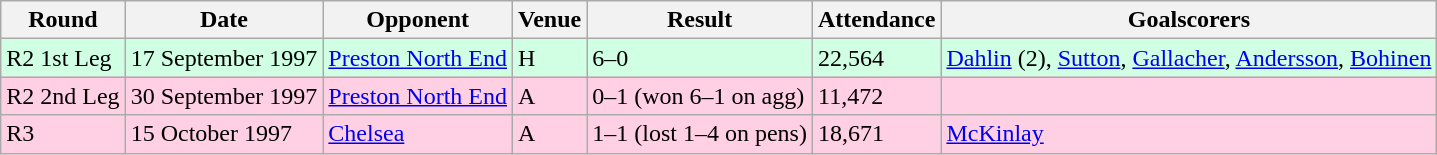<table class="wikitable">
<tr>
<th>Round</th>
<th>Date</th>
<th>Opponent</th>
<th>Venue</th>
<th>Result</th>
<th>Attendance</th>
<th>Goalscorers</th>
</tr>
<tr style="background-color: #d0ffe3;">
<td>R2 1st Leg</td>
<td>17 September 1997</td>
<td><a href='#'>Preston North End</a></td>
<td>H</td>
<td>6–0</td>
<td>22,564</td>
<td><a href='#'>Dahlin</a> (2), <a href='#'>Sutton</a>, <a href='#'>Gallacher</a>, <a href='#'>Andersson</a>, <a href='#'>Bohinen</a></td>
</tr>
<tr style="background-color: #ffd0e3;">
<td>R2 2nd Leg</td>
<td>30 September 1997</td>
<td><a href='#'>Preston North End</a></td>
<td>A</td>
<td>0–1 (won 6–1 on agg)</td>
<td>11,472</td>
<td></td>
</tr>
<tr style="background-color: #ffd0e3;">
<td>R3</td>
<td>15 October 1997</td>
<td><a href='#'>Chelsea</a></td>
<td>A</td>
<td>1–1 (lost 1–4 on pens)</td>
<td>18,671</td>
<td><a href='#'>McKinlay</a></td>
</tr>
</table>
